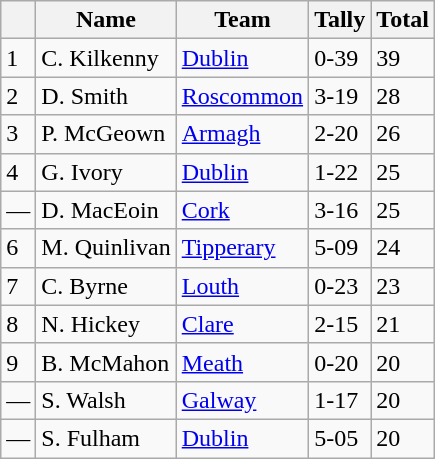<table class="wikitable">
<tr>
<th></th>
<th>Name</th>
<th>Team</th>
<th>Tally</th>
<th>Total</th>
</tr>
<tr>
<td>1</td>
<td>C. Kilkenny</td>
<td><a href='#'>Dublin</a></td>
<td>0-39</td>
<td>39</td>
</tr>
<tr>
<td>2</td>
<td>D. Smith</td>
<td><a href='#'>Roscommon</a></td>
<td>3-19</td>
<td>28</td>
</tr>
<tr>
<td>3</td>
<td>P. McGeown</td>
<td><a href='#'>Armagh</a></td>
<td>2-20</td>
<td>26</td>
</tr>
<tr>
<td>4</td>
<td>G. Ivory</td>
<td><a href='#'>Dublin</a></td>
<td>1-22</td>
<td>25</td>
</tr>
<tr>
<td>—</td>
<td>D. MacEoin</td>
<td><a href='#'>Cork</a></td>
<td>3-16</td>
<td>25</td>
</tr>
<tr>
<td>6</td>
<td>M. Quinlivan</td>
<td><a href='#'>Tipperary</a></td>
<td>5-09</td>
<td>24</td>
</tr>
<tr>
<td>7</td>
<td>C. Byrne</td>
<td><a href='#'>Louth</a></td>
<td>0-23</td>
<td>23</td>
</tr>
<tr>
<td>8</td>
<td>N. Hickey</td>
<td><a href='#'>Clare</a></td>
<td>2-15</td>
<td>21</td>
</tr>
<tr>
<td>9</td>
<td>B. McMahon</td>
<td><a href='#'>Meath</a></td>
<td>0-20</td>
<td>20</td>
</tr>
<tr>
<td>—</td>
<td>S. Walsh</td>
<td><a href='#'>Galway</a></td>
<td>1-17</td>
<td>20</td>
</tr>
<tr>
<td>—</td>
<td>S. Fulham</td>
<td><a href='#'>Dublin</a></td>
<td>5-05</td>
<td>20</td>
</tr>
</table>
